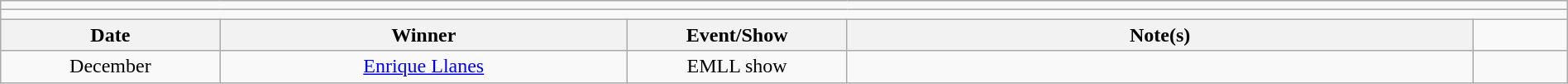<table class="wikitable" style="text-align:center; width:100%;">
<tr>
<td colspan=5></td>
</tr>
<tr>
<td colspan=5><strong></strong></td>
</tr>
<tr>
<th width=14%>Date</th>
<th width=26%>Winner</th>
<th width=14%>Event/Show</th>
<th width=40%>Note(s)</th>
</tr>
<tr>
<td>December</td>
<td><a href='#'>Enrique Llanes</a></td>
<td>EMLL show</td>
<td></td>
<td></td>
</tr>
</table>
